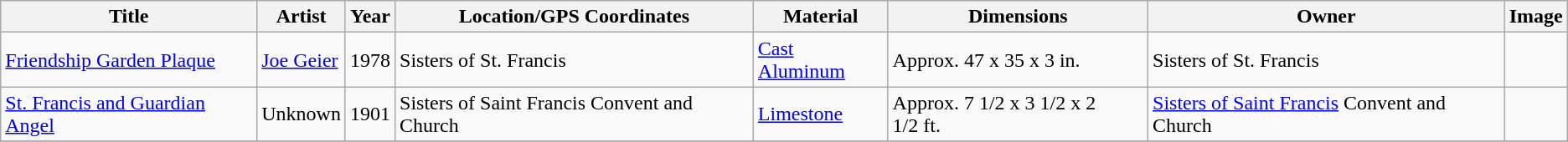<table class="wikitable sortable">
<tr>
<th>Title</th>
<th>Artist</th>
<th>Year</th>
<th>Location/GPS Coordinates</th>
<th>Material</th>
<th>Dimensions</th>
<th>Owner</th>
<th>Image</th>
</tr>
<tr>
<td><a href='#'>Friendship Garden Plaque</a></td>
<td><a href='#'>Joe Geier</a></td>
<td>1978</td>
<td>Sisters of St. Francis</td>
<td><a href='#'>Cast Aluminum</a></td>
<td>Approx. 47 x 35 x 3 in.</td>
<td>Sisters of St. Francis</td>
<td></td>
</tr>
<tr>
<td><a href='#'>St. Francis and Guardian Angel</a></td>
<td>Unknown</td>
<td>1901</td>
<td>Sisters of Saint Francis Convent and Church</td>
<td><a href='#'>Limestone</a></td>
<td>Approx. 7 1/2 x 3 1/2 x 2 1/2 ft.</td>
<td><a href='#'>Sisters of Saint Francis</a> Convent and Church</td>
<td></td>
</tr>
<tr>
</tr>
</table>
